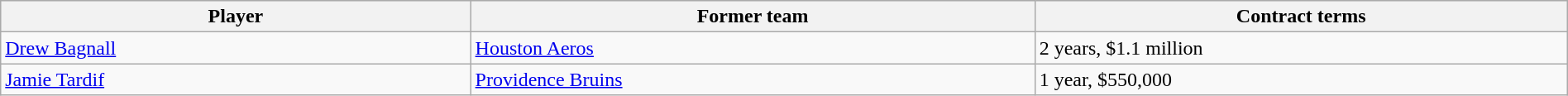<table class="wikitable" style="width:100%;">
<tr style="text-align:center; background:#ddd;">
<th style="width:30%;">Player</th>
<th style="width:36%;">Former team</th>
<th style="width:34%;">Contract terms</th>
</tr>
<tr>
<td><a href='#'>Drew Bagnall</a></td>
<td><a href='#'>Houston Aeros</a></td>
<td>2 years, $1.1 million</td>
</tr>
<tr>
<td><a href='#'>Jamie Tardif</a></td>
<td><a href='#'>Providence Bruins</a></td>
<td>1 year, $550,000</td>
</tr>
</table>
